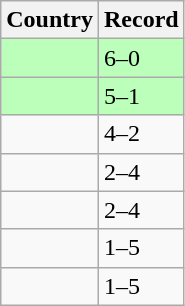<table class="wikitable">
<tr>
<th>Country</th>
<th>Record</th>
</tr>
<tr bgcolor=#bbffbb>
<td><strong></strong></td>
<td>6–0</td>
</tr>
<tr bgcolor=#bbffbb>
<td><strong></strong></td>
<td>5–1</td>
</tr>
<tr>
<td><strong></strong></td>
<td>4–2</td>
</tr>
<tr>
<td><strong></strong></td>
<td>2–4</td>
</tr>
<tr>
<td><strong></strong></td>
<td>2–4</td>
</tr>
<tr>
<td><strong></strong></td>
<td>1–5</td>
</tr>
<tr>
<td><strong></strong></td>
<td>1–5</td>
</tr>
</table>
